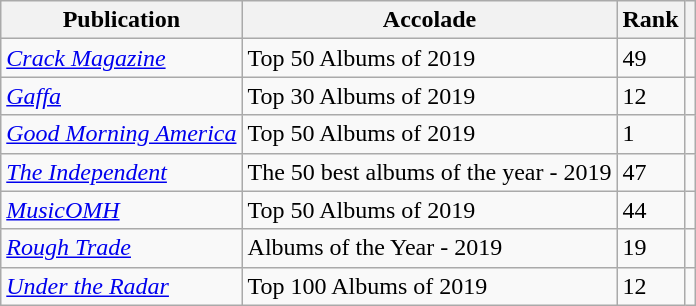<table class="wikitable sortable">
<tr>
<th>Publication</th>
<th>Accolade</th>
<th>Rank</th>
<th class="unsortable"></th>
</tr>
<tr>
<td><em><a href='#'>Crack Magazine</a></em></td>
<td>Top 50 Albums of 2019</td>
<td>49</td>
<td></td>
</tr>
<tr>
<td><em><a href='#'>Gaffa</a></em></td>
<td>Top 30 Albums of 2019</td>
<td>12</td>
<td></td>
</tr>
<tr>
<td><em><a href='#'>Good Morning America</a></em></td>
<td>Top 50 Albums of 2019</td>
<td>1</td>
<td></td>
</tr>
<tr>
<td><em><a href='#'>The Independent</a></em></td>
<td>The 50 best albums of the year - 2019</td>
<td>47</td>
<td></td>
</tr>
<tr>
<td><em><a href='#'>MusicOMH</a></em></td>
<td>Top 50 Albums of 2019</td>
<td>44</td>
<td></td>
</tr>
<tr>
<td><em><a href='#'>Rough Trade</a></em></td>
<td>Albums of the Year - 2019</td>
<td>19</td>
<td></td>
</tr>
<tr>
<td><em><a href='#'>Under the Radar</a></em></td>
<td>Top 100 Albums of 2019</td>
<td>12</td>
<td></td>
</tr>
</table>
